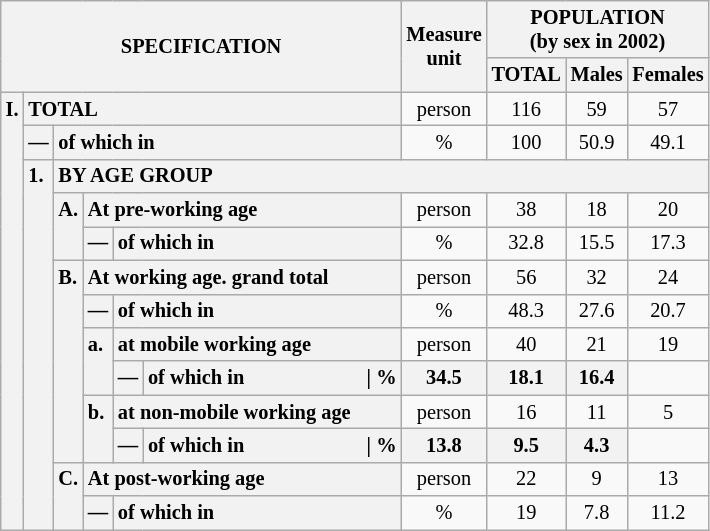<table class="wikitable" style="font-size:85%; text-align:center">
<tr>
<th rowspan="2" colspan="6">SPECIFICATION</th>
<th rowspan="2">Measure<br> unit</th>
<th colspan="3" rowspan="1">POPULATION<br> (by sex in 2002)</th>
</tr>
<tr>
<th>TOTAL</th>
<th>Males</th>
<th>Females</th>
</tr>
<tr>
<th style="text-align:left" valign="top" rowspan="13">I.</th>
<th style="text-align:left" colspan="5">TOTAL</th>
<td>person</td>
<td>116</td>
<td>59</td>
<td>57</td>
</tr>
<tr>
<th style="text-align:left" valign="top">—</th>
<th style="text-align:left" colspan="4">of which in</th>
<td>%</td>
<td>100</td>
<td>50.9</td>
<td>49.1</td>
</tr>
<tr>
<th style="text-align:left" valign="top" rowspan="11">1.</th>
<th style="text-align:left" colspan="19">BY AGE GROUP</th>
</tr>
<tr>
<th style="text-align:left" valign="top" rowspan="2">A.</th>
<th style="text-align:left" colspan="3">At pre-working age</th>
<td>person</td>
<td>38</td>
<td>18</td>
<td>20</td>
</tr>
<tr>
<th style="text-align:left" valign="top">—</th>
<th style="text-align:left" valign="top" colspan="2">of which in</th>
<td>%</td>
<td>32.8</td>
<td>15.5</td>
<td>17.3</td>
</tr>
<tr>
<th style="text-align:left" valign="top" rowspan="6">B.</th>
<th style="text-align:left" colspan="3">At working age. grand total</th>
<td>person</td>
<td>56</td>
<td>32</td>
<td>24</td>
</tr>
<tr>
<th style="text-align:left" valign="top">—</th>
<th style="text-align:left" valign="top" colspan="2">of which in</th>
<td>%</td>
<td>48.3</td>
<td>27.6</td>
<td>20.7</td>
</tr>
<tr>
<th style="text-align:left" valign="top" rowspan="2">a.</th>
<th style="text-align:left" colspan="2">at mobile working age</th>
<td>person</td>
<td>40</td>
<td>21</td>
<td>19</td>
</tr>
<tr>
<th style="text-align:left" valign="top">—</th>
<th style="text-align:left" valign="top" colspan="1">of which in                        | %</th>
<th>34.5</th>
<th>18.1</th>
<th>16.4</th>
</tr>
<tr>
<th style="text-align:left" valign="top" rowspan="2">b.</th>
<th style="text-align:left" colspan="2">at non-mobile working age</th>
<td>person</td>
<td>16</td>
<td>11</td>
<td>5</td>
</tr>
<tr>
<th style="text-align:left" valign="top">—</th>
<th style="text-align:left" valign="top" colspan="1">of which in                        | %</th>
<th>13.8</th>
<th>9.5</th>
<th>4.3</th>
</tr>
<tr>
<th style="text-align:left" valign="top" rowspan="2">C.</th>
<th style="text-align:left" colspan="3">At post-working age</th>
<td>person</td>
<td>22</td>
<td>9</td>
<td>13</td>
</tr>
<tr>
<th style="text-align:left" valign="top">—</th>
<th style="text-align:left" valign="top" colspan="2">of which in</th>
<td>%</td>
<td>19</td>
<td>7.8</td>
<td>11.2</td>
</tr>
</table>
